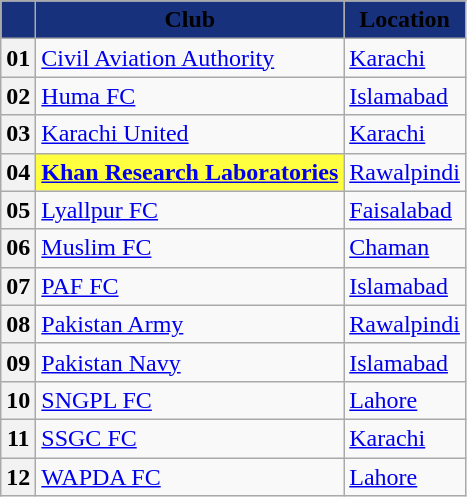<table class="wikitable sortable" style="text-align:left">
<tr>
<th style="background:#17317c;"></th>
<th style="background:#17317c;"><span>Club</span></th>
<th style="background:#17317c;"><span>Location</span></th>
</tr>
<tr>
<th>01</th>
<td><a href='#'>Civil Aviation Authority</a></td>
<td><a href='#'>Karachi</a></td>
</tr>
<tr>
<th>02</th>
<td><a href='#'>Huma FC</a></td>
<td><a href='#'>Islamabad</a></td>
</tr>
<tr>
<th>03</th>
<td><a href='#'>Karachi United</a></td>
<td><a href='#'>Karachi</a></td>
</tr>
<tr>
<th>04</th>
<td bgcolor=#ffff4><strong><a href='#'>Khan Research Laboratories</a></strong></td>
<td><a href='#'>Rawalpindi</a></td>
</tr>
<tr>
<th>05</th>
<td><a href='#'>Lyallpur FC</a></td>
<td><a href='#'>Faisalabad</a></td>
</tr>
<tr>
<th>06</th>
<td><a href='#'>Muslim FC</a></td>
<td><a href='#'>Chaman</a></td>
</tr>
<tr>
<th>07</th>
<td><a href='#'>PAF FC</a></td>
<td><a href='#'>Islamabad</a></td>
</tr>
<tr>
<th>08</th>
<td><a href='#'>Pakistan Army</a></td>
<td><a href='#'>Rawalpindi</a></td>
</tr>
<tr>
<th>09</th>
<td><a href='#'>Pakistan Navy</a></td>
<td><a href='#'>Islamabad</a></td>
</tr>
<tr>
<th>10</th>
<td><a href='#'>SNGPL FC</a></td>
<td><a href='#'>Lahore</a></td>
</tr>
<tr>
<th>11</th>
<td><a href='#'>SSGC FC</a></td>
<td><a href='#'>Karachi</a></td>
</tr>
<tr>
<th>12</th>
<td><a href='#'>WAPDA FC</a></td>
<td><a href='#'>Lahore</a></td>
</tr>
</table>
